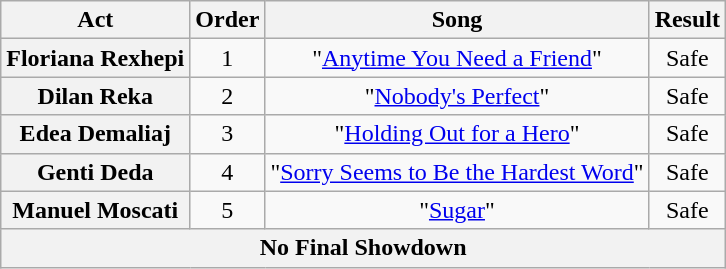<table class="wikitable plainrowheaders" style="text-align:center;">
<tr>
<th scope="col">Act</th>
<th scope="col">Order</th>
<th scope="col">Song</th>
<th scope="col">Result</th>
</tr>
<tr>
<th scope="row">Floriana Rexhepi</th>
<td>1</td>
<td>"<a href='#'>Anytime You Need a Friend</a>"</td>
<td>Safe</td>
</tr>
<tr>
<th scope="row">Dilan Reka</th>
<td>2</td>
<td>"<a href='#'>Nobody's Perfect</a>"</td>
<td>Safe</td>
</tr>
<tr>
<th scope="row">Edea Demaliaj</th>
<td>3</td>
<td>"<a href='#'>Holding Out for a Hero</a>"</td>
<td>Safe</td>
</tr>
<tr>
<th scope="row">Genti Deda</th>
<td>4</td>
<td>"<a href='#'>Sorry Seems to Be the Hardest Word</a>"</td>
<td>Safe</td>
</tr>
<tr>
<th scope="row">Manuel Moscati</th>
<td>5</td>
<td>"<a href='#'>Sugar</a>"</td>
<td>Safe</td>
</tr>
<tr>
<th colspan="4">No Final Showdown</th>
</tr>
</table>
